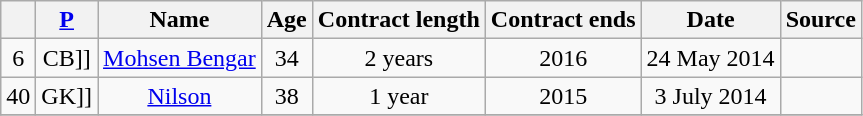<table class="wikitable sortable " style="text-align:center">
<tr>
<th></th>
<th><a href='#'>P</a></th>
<th>Name</th>
<th>Age</th>
<th>Contract length</th>
<th>Contract ends</th>
<th>Date</th>
<th>Source</th>
</tr>
<tr>
<td>6</td>
<td [[>CB]]</td>
<td> <a href='#'>Mohsen Bengar</a></td>
<td>34</td>
<td>2 years</td>
<td>2016</td>
<td>24 May 2014</td>
<td></td>
</tr>
<tr>
<td>40</td>
<td [[>GK]]</td>
<td> <a href='#'>Nilson</a></td>
<td>38</td>
<td>1 year</td>
<td>2015</td>
<td>3 July 2014</td>
<td></td>
</tr>
<tr>
</tr>
</table>
